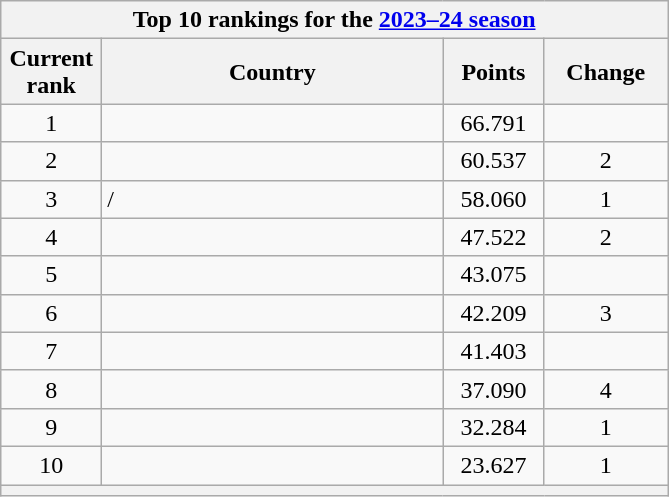<table class="wikitable" style="text-align:center;">
<tr>
<th colspan="4">Top 10 rankings for the <a href='#'>2023–24 season</a></th>
</tr>
<tr>
<th width="60">Current<br>rank</th>
<th width="220">Country</th>
<th width="60">Points</th>
<th width="75">Change</th>
</tr>
<tr>
<td>1</td>
<td align="left"></td>
<td>66.791</td>
<td></td>
</tr>
<tr>
<td>2</td>
<td align="left"></td>
<td>60.537</td>
<td> 2</td>
</tr>
<tr>
<td>3</td>
<td align="left"> / </td>
<td>58.060</td>
<td> 1</td>
</tr>
<tr>
<td>4</td>
<td align="left"></td>
<td>47.522</td>
<td> 2</td>
</tr>
<tr>
<td>5</td>
<td align="left"></td>
<td>43.075</td>
<td></td>
</tr>
<tr>
<td>6</td>
<td align="left"></td>
<td>42.209</td>
<td> 3</td>
</tr>
<tr>
<td>7</td>
<td align="left"></td>
<td>41.403</td>
<td></td>
</tr>
<tr>
<td>8</td>
<td align="left"></td>
<td>37.090</td>
<td> 4</td>
</tr>
<tr>
<td>9</td>
<td align="left"></td>
<td>32.284</td>
<td> 1</td>
</tr>
<tr>
<td>10</td>
<td align="left"></td>
<td>23.627</td>
<td> 1</td>
</tr>
<tr>
<th colspan="4"></th>
</tr>
</table>
